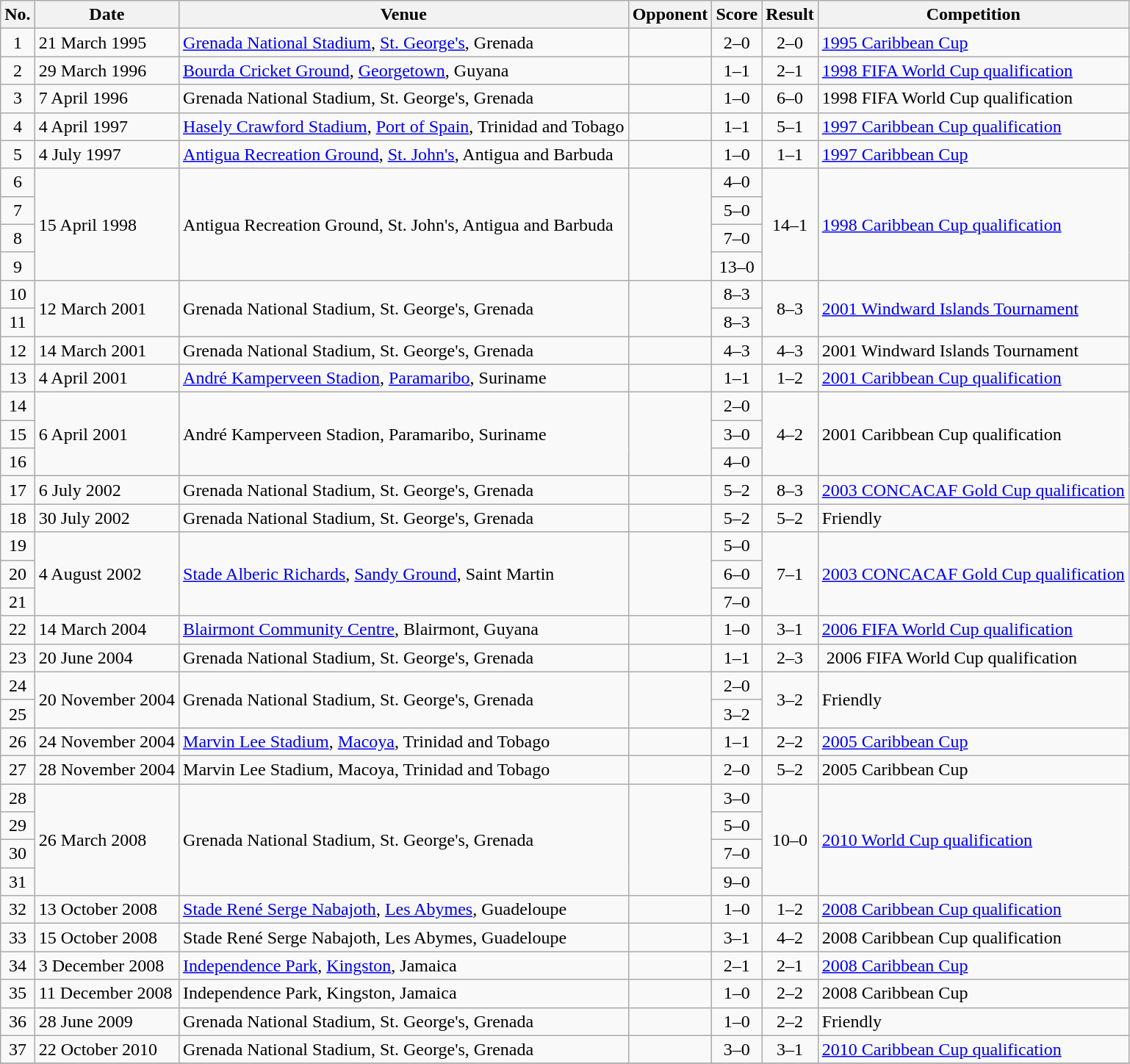<table class="wikitable sortable">
<tr>
<th scope="col">No.</th>
<th scope="col">Date</th>
<th scope="col">Venue</th>
<th scope="col">Opponent</th>
<th scope="col">Score</th>
<th scope="col">Result</th>
<th scope="col">Competition</th>
</tr>
<tr>
<td style="text-align:center">1</td>
<td>21 March 1995</td>
<td><a href='#'>Grenada National Stadium</a>, <a href='#'>St. George's</a>, Grenada</td>
<td></td>
<td style="text-align:center">2–0</td>
<td style="text-align:center">2–0</td>
<td><a href='#'>1995 Caribbean Cup</a></td>
</tr>
<tr>
<td style="text-align:center">2</td>
<td>29 March 1996</td>
<td><a href='#'>Bourda Cricket Ground</a>, <a href='#'>Georgetown</a>, Guyana</td>
<td></td>
<td style="text-align:center">1–1</td>
<td style="text-align:center">2–1</td>
<td><a href='#'>1998 FIFA World Cup qualification</a></td>
</tr>
<tr>
<td style="text-align:center">3</td>
<td>7 April 1996</td>
<td>Grenada National Stadium, St. George's, Grenada</td>
<td></td>
<td style="text-align:center">1–0</td>
<td style="text-align:center">6–0</td>
<td>1998 FIFA World Cup qualification</td>
</tr>
<tr>
<td style="text-align:center">4</td>
<td>4 April 1997</td>
<td><a href='#'>Hasely Crawford Stadium</a>, <a href='#'>Port of Spain</a>, Trinidad and Tobago</td>
<td></td>
<td style="text-align:center">1–1</td>
<td style="text-align:center">5–1</td>
<td><a href='#'>1997 Caribbean Cup qualification</a></td>
</tr>
<tr>
<td style="text-align:center">5</td>
<td>4 July 1997</td>
<td><a href='#'>Antigua Recreation Ground</a>, <a href='#'>St. John's</a>, Antigua and Barbuda</td>
<td></td>
<td style="text-align:center">1–0</td>
<td style="text-align:center">1–1</td>
<td><a href='#'>1997 Caribbean Cup</a></td>
</tr>
<tr>
<td style="text-align:center">6</td>
<td rowspan="4">15 April 1998</td>
<td rowspan="4">Antigua Recreation Ground, St. John's, Antigua and Barbuda</td>
<td rowspan="4"></td>
<td style="text-align:center">4–0</td>
<td rowspan="4" style="text-align:center">14–1</td>
<td rowspan="4"><a href='#'>1998 Caribbean Cup qualification</a></td>
</tr>
<tr>
<td style="text-align:center">7</td>
<td style="text-align:center">5–0</td>
</tr>
<tr>
<td style="text-align:center">8</td>
<td style="text-align:center">7–0</td>
</tr>
<tr>
<td style="text-align:center">9</td>
<td style="text-align:center">13–0</td>
</tr>
<tr>
<td style="text-align:center">10</td>
<td rowspan="2">12 March 2001</td>
<td rowspan="2">Grenada National Stadium, St. George's, Grenada</td>
<td rowspan="2"></td>
<td style="text-align:center">8–3</td>
<td rowspan="2" style="text-align:center">8–3</td>
<td rowspan="2"><a href='#'>2001 Windward Islands Tournament</a></td>
</tr>
<tr>
<td style="text-align:center">11</td>
<td style="text-align:center">8–3</td>
</tr>
<tr>
<td style="text-align:center">12</td>
<td>14 March 2001</td>
<td>Grenada National Stadium, St. George's, Grenada</td>
<td></td>
<td style="text-align:center">4–3</td>
<td style="text-align:center">4–3</td>
<td>2001 Windward Islands Tournament</td>
</tr>
<tr>
<td style="text-align:center">13</td>
<td>4 April 2001</td>
<td><a href='#'>André Kamperveen Stadion</a>, <a href='#'>Paramaribo</a>, Suriname</td>
<td></td>
<td style="text-align:center">1–1</td>
<td style="text-align:center">1–2</td>
<td><a href='#'>2001 Caribbean Cup qualification</a></td>
</tr>
<tr>
<td style="text-align:center">14</td>
<td rowspan="3">6 April 2001</td>
<td rowspan="3">André Kamperveen Stadion, Paramaribo, Suriname</td>
<td rowspan="3"></td>
<td style="text-align:center">2–0</td>
<td rowspan="3" style="text-align:center">4–2</td>
<td rowspan="3">2001 Caribbean Cup qualification</td>
</tr>
<tr>
<td style="text-align:center">15</td>
<td style="text-align:center">3–0</td>
</tr>
<tr>
<td style="text-align:center">16</td>
<td style="text-align:center">4–0</td>
</tr>
<tr>
<td style="text-align:center">17</td>
<td>6 July 2002</td>
<td>Grenada National Stadium, St. George's, Grenada</td>
<td></td>
<td style="text-align:center">5–2</td>
<td style="text-align:center">8–3</td>
<td><a href='#'>2003 CONCACAF Gold Cup qualification</a></td>
</tr>
<tr>
<td style="text-align:center">18</td>
<td>30 July 2002</td>
<td>Grenada National Stadium, St. George's, Grenada</td>
<td></td>
<td style="text-align:center">5–2</td>
<td style="text-align:center">5–2</td>
<td>Friendly</td>
</tr>
<tr>
<td style="text-align:center">19</td>
<td rowspan="3">4 August 2002</td>
<td rowspan="3"><a href='#'>Stade Alberic Richards</a>, <a href='#'>Sandy Ground</a>, Saint Martin</td>
<td rowspan="3"></td>
<td style="text-align:center">5–0</td>
<td rowspan="3" style="text-align:center">7–1</td>
<td rowspan="3"><a href='#'>2003 CONCACAF Gold Cup qualification</a></td>
</tr>
<tr>
<td style="text-align:center">20</td>
<td style="text-align:center">6–0</td>
</tr>
<tr>
<td style="text-align:center">21</td>
<td style="text-align:center">7–0</td>
</tr>
<tr>
<td style="text-align:center">22</td>
<td>14 March 2004</td>
<td><a href='#'>Blairmont Community Centre</a>, Blairmont, Guyana</td>
<td></td>
<td style="text-align:center">1–0</td>
<td style="text-align:center">3–1</td>
<td><a href='#'>2006 FIFA World Cup qualification</a></td>
</tr>
<tr>
<td style="text-align:center">23</td>
<td>20 June 2004</td>
<td>Grenada National Stadium, St. George's, Grenada</td>
<td></td>
<td style="text-align:center">1–1</td>
<td style="text-align:center">2–3</td>
<td> 2006 FIFA World Cup qualification</td>
</tr>
<tr>
<td style="text-align:center">24</td>
<td rowspan="2">20 November 2004</td>
<td rowspan="2">Grenada National Stadium, St. George's, Grenada</td>
<td rowspan="2"></td>
<td style="text-align:center">2–0</td>
<td rowspan="2" style="text-align:center">3–2</td>
<td rowspan="2">Friendly</td>
</tr>
<tr>
<td style="text-align:center">25</td>
<td style="text-align:center">3–2</td>
</tr>
<tr>
<td style="text-align:center">26</td>
<td>24 November 2004</td>
<td><a href='#'>Marvin Lee Stadium</a>, <a href='#'>Macoya</a>, Trinidad and Tobago</td>
<td></td>
<td style="text-align:center">1–1</td>
<td style="text-align:center">2–2</td>
<td><a href='#'>2005 Caribbean Cup</a></td>
</tr>
<tr>
<td style="text-align:center">27</td>
<td>28 November 2004</td>
<td>Marvin Lee Stadium, Macoya, Trinidad and Tobago</td>
<td></td>
<td style="text-align:center">2–0</td>
<td style="text-align:center">5–2</td>
<td>2005 Caribbean Cup</td>
</tr>
<tr>
<td style="text-align:center">28</td>
<td rowspan="4">26 March 2008</td>
<td rowspan="4">Grenada National Stadium, St. George's, Grenada</td>
<td rowspan="4"></td>
<td style="text-align:center">3–0</td>
<td rowspan="4" style="text-align:center">10–0</td>
<td rowspan="4"><a href='#'> 2010 World Cup qualification</a></td>
</tr>
<tr>
<td style="text-align:center">29</td>
<td style="text-align:center">5–0</td>
</tr>
<tr>
<td style="text-align:center">30</td>
<td style="text-align:center">7–0</td>
</tr>
<tr>
<td style="text-align:center">31</td>
<td style="text-align:center">9–0</td>
</tr>
<tr>
<td style="text-align:center">32</td>
<td>13 October 2008</td>
<td><a href='#'>Stade René Serge Nabajoth</a>, <a href='#'>Les Abymes</a>, Guadeloupe</td>
<td></td>
<td style="text-align:center">1–0</td>
<td style="text-align:center">1–2</td>
<td><a href='#'>2008 Caribbean Cup qualification</a></td>
</tr>
<tr>
<td style="text-align:center">33</td>
<td>15 October 2008</td>
<td>Stade René Serge Nabajoth, Les Abymes, Guadeloupe</td>
<td></td>
<td style="text-align:center">3–1</td>
<td style="text-align:center">4–2</td>
<td>2008 Caribbean Cup qualification</td>
</tr>
<tr>
<td style="text-align:center">34</td>
<td>3 December 2008</td>
<td><a href='#'>Independence Park</a>, <a href='#'>Kingston</a>, Jamaica</td>
<td></td>
<td style="text-align:center">2–1</td>
<td style="text-align:center">2–1</td>
<td><a href='#'>2008 Caribbean Cup</a></td>
</tr>
<tr>
<td style="text-align:center">35</td>
<td>11 December 2008</td>
<td>Independence Park, Kingston, Jamaica</td>
<td></td>
<td style="text-align:center">1–0</td>
<td style="text-align:center">2–2</td>
<td>2008 Caribbean Cup</td>
</tr>
<tr>
<td style="text-align:center">36</td>
<td>28 June 2009</td>
<td>Grenada National Stadium, St. George's, Grenada</td>
<td></td>
<td style="text-align:center">1–0</td>
<td style="text-align:center">2–2</td>
<td>Friendly</td>
</tr>
<tr>
<td style="text-align:center">37</td>
<td>22 October 2010</td>
<td>Grenada National Stadium, St. George's, Grenada</td>
<td></td>
<td style="text-align:center">3–0</td>
<td style="text-align:center">3–1</td>
<td><a href='#'>2010 Caribbean Cup qualification</a></td>
</tr>
<tr>
</tr>
</table>
